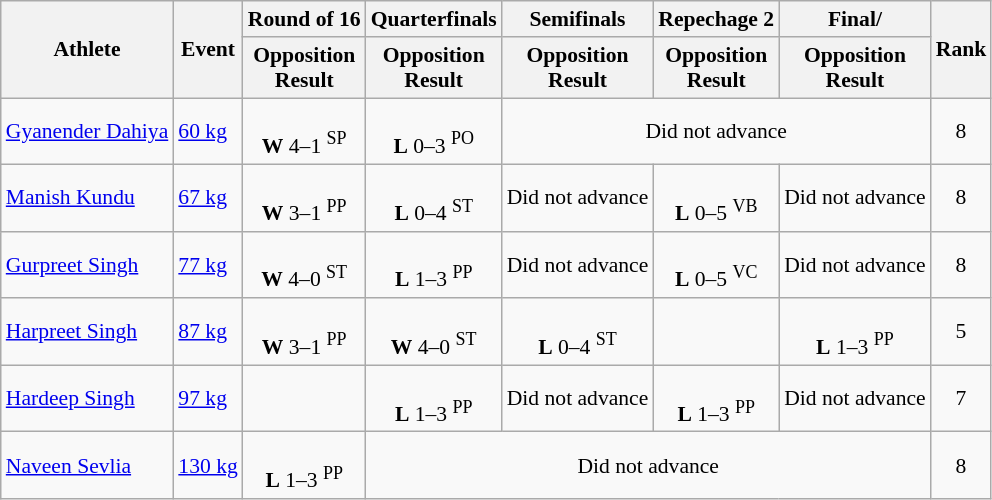<table class=wikitable style="text-align:center; font-size:90%">
<tr>
<th rowspan=2>Athlete</th>
<th rowspan=2>Event</th>
<th>Round of 16</th>
<th>Quarterfinals</th>
<th>Semifinals</th>
<th>Repechage 2</th>
<th>Final/</th>
<th rowspan=2>Rank</th>
</tr>
<tr>
<th>Opposition<br>Result</th>
<th>Opposition<br>Result</th>
<th>Opposition<br>Result</th>
<th>Opposition<br>Result</th>
<th>Opposition<br>Result</th>
</tr>
<tr>
<td align=left><a href='#'>Gyanender Dahiya</a></td>
<td align=left><a href='#'>60 kg</a></td>
<td><br><strong>W</strong> 4–1 <sup>SP</sup></td>
<td><br><strong>L</strong> 0–3 <sup>PO</sup></td>
<td colspan="3">Did not advance</td>
<td>8</td>
</tr>
<tr>
<td align=left><a href='#'>Manish Kundu</a></td>
<td align=left><a href='#'>67 kg</a></td>
<td><br><strong>W</strong> 3–1 <sup>PP</sup></td>
<td><br><strong>L</strong> 0–4 <sup>ST</sup></td>
<td>Did not advance</td>
<td><br><strong>L</strong> 0–5 <sup>VB</sup></td>
<td>Did not advance</td>
<td>8</td>
</tr>
<tr>
<td align=left><a href='#'>Gurpreet Singh</a></td>
<td align=left><a href='#'>77 kg</a></td>
<td><br><strong>W</strong> 4–0 <sup>ST</sup></td>
<td><br><strong>L</strong> 1–3 <sup>PP</sup></td>
<td>Did not advance</td>
<td><br><strong>L</strong> 0–5 <sup>VC</sup></td>
<td>Did not advance</td>
<td>8</td>
</tr>
<tr>
<td align=left><a href='#'>Harpreet Singh</a></td>
<td align=left><a href='#'>87 kg</a></td>
<td><br><strong>W</strong> 3–1 <sup>PP</sup></td>
<td><br><strong>W</strong> 4–0 <sup>ST</sup></td>
<td><br><strong>L</strong> 0–4 <sup>ST</sup></td>
<td></td>
<td><br><strong>L</strong> 1–3 <sup>PP</sup></td>
<td>5</td>
</tr>
<tr>
<td align=left><a href='#'>Hardeep Singh</a></td>
<td align=left><a href='#'>97 kg</a></td>
<td></td>
<td><br><strong>L</strong> 1–3 <sup>PP</sup></td>
<td>Did not advance</td>
<td><br><strong>L</strong> 1–3 <sup>PP</sup></td>
<td>Did not advance</td>
<td>7</td>
</tr>
<tr>
<td align=left><a href='#'>Naveen Sevlia</a></td>
<td align=left><a href='#'>130 kg</a></td>
<td><br><strong>L</strong> 1–3 <sup>PP</sup></td>
<td colspan="4">Did not advance</td>
<td>8</td>
</tr>
</table>
